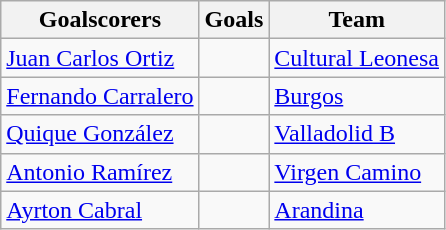<table class="wikitable">
<tr>
<th>Goalscorers</th>
<th>Goals</th>
<th>Team</th>
</tr>
<tr>
<td> <a href='#'>Juan Carlos Ortiz</a></td>
<td></td>
<td><a href='#'>Cultural Leonesa</a></td>
</tr>
<tr>
<td> <a href='#'>Fernando Carralero</a></td>
<td></td>
<td><a href='#'>Burgos</a></td>
</tr>
<tr>
<td> <a href='#'>Quique González</a></td>
<td></td>
<td><a href='#'>Valladolid B</a></td>
</tr>
<tr>
<td> <a href='#'>Antonio Ramírez</a></td>
<td></td>
<td><a href='#'>Virgen Camino</a></td>
</tr>
<tr>
<td> <a href='#'>Ayrton Cabral</a></td>
<td></td>
<td><a href='#'>Arandina</a></td>
</tr>
</table>
